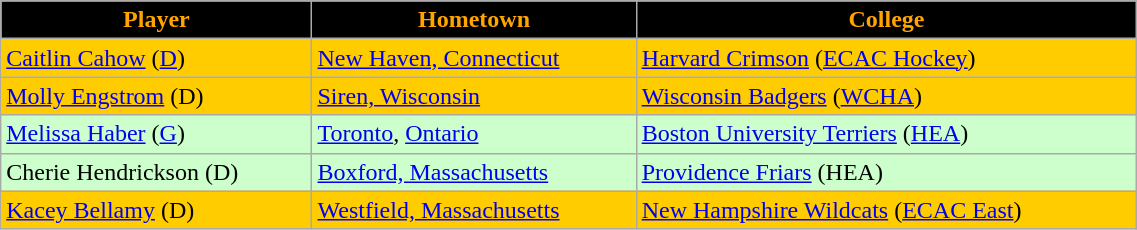<table class="wikitable" width="60%">
<tr align="center" style="background:black;color:orange;">
<td><strong>Player</strong></td>
<td><strong>Hometown</strong></td>
<td><strong>College</strong></td>
</tr>
<tr bgcolor="FFCC00">
<td><a href='#'>Caitlin Cahow</a> (<a href='#'>D</a>)</td>
<td> <a href='#'>New Haven, Connecticut</a></td>
<td><a href='#'>Harvard Crimson</a> (<a href='#'>ECAC Hockey</a>)</td>
</tr>
<tr bgcolor="FFCC00">
<td><a href='#'>Molly Engstrom</a> (D)</td>
<td> <a href='#'>Siren, Wisconsin</a></td>
<td><a href='#'>Wisconsin Badgers</a> (<a href='#'>WCHA</a>)</td>
</tr>
<tr bgcolor="CCFFCC">
<td><a href='#'>Melissa Haber</a> (<a href='#'>G</a>)</td>
<td> <a href='#'>Toronto</a>, <a href='#'>Ontario</a></td>
<td><a href='#'>Boston University Terriers</a> (<a href='#'>HEA</a>)</td>
</tr>
<tr bgcolor="CCFFCC">
<td>Cherie Hendrickson (D)</td>
<td> <a href='#'>Boxford, Massachusetts</a></td>
<td><a href='#'>Providence Friars</a> (HEA)</td>
</tr>
<tr bgcolor="FFCC00">
<td><a href='#'>Kacey Bellamy</a> (D)</td>
<td> <a href='#'>Westfield, Massachusetts</a></td>
<td><a href='#'>New Hampshire Wildcats</a> (<a href='#'>ECAC East</a>)</td>
</tr>
</table>
